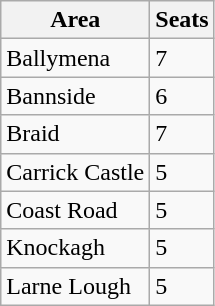<table class="wikitable">
<tr>
<th>Area</th>
<th>Seats</th>
</tr>
<tr>
<td>Ballymena</td>
<td>7</td>
</tr>
<tr>
<td>Bannside</td>
<td>6</td>
</tr>
<tr>
<td>Braid</td>
<td>7</td>
</tr>
<tr>
<td>Carrick Castle</td>
<td>5</td>
</tr>
<tr>
<td>Coast Road</td>
<td>5</td>
</tr>
<tr>
<td>Knockagh</td>
<td>5</td>
</tr>
<tr>
<td>Larne Lough</td>
<td>5</td>
</tr>
</table>
